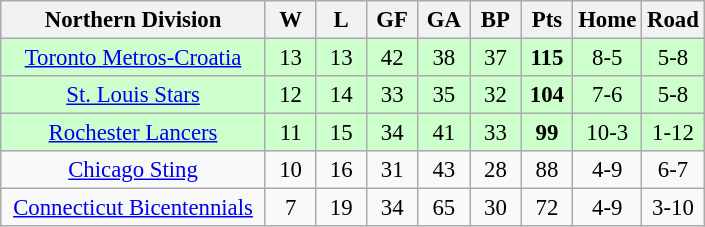<table class="wikitable"  style="width:470px; font-size:95%; text-align:center;">
<tr>
<th style="width:40%;">Northern Division</th>
<th style="width:7.5%;">W</th>
<th style="width:7.5%;">L</th>
<th style="width:7.5%;">GF</th>
<th style="width:7.5%;">GA</th>
<th style="width:7.5%;">BP</th>
<th style="width:7.5%;">Pts</th>
<th style="width:7.5%;">Home</th>
<th style="width:7.5%;">Road</th>
</tr>
<tr style="background:#cfc;">
<td><a href='#'>Toronto Metros-Croatia</a></td>
<td>13</td>
<td>13</td>
<td>42</td>
<td>38</td>
<td>37</td>
<td><strong>115</strong></td>
<td>8-5</td>
<td>5-8</td>
</tr>
<tr style="background:#cfc;">
<td><a href='#'>St. Louis Stars</a></td>
<td>12</td>
<td>14</td>
<td>33</td>
<td>35</td>
<td>32</td>
<td><strong>104</strong></td>
<td>7-6</td>
<td>5-8</td>
</tr>
<tr style="background:#cfc;">
<td><a href='#'>Rochester Lancers</a></td>
<td>11</td>
<td>15</td>
<td>34</td>
<td>41</td>
<td>33</td>
<td><strong>99</strong></td>
<td>10-3</td>
<td>1-12</td>
</tr>
<tr>
<td><a href='#'>Chicago Sting</a></td>
<td>10</td>
<td>16</td>
<td>31</td>
<td>43</td>
<td>28</td>
<td>88</td>
<td>4-9</td>
<td>6-7</td>
</tr>
<tr>
<td><a href='#'>Connecticut Bicentennials</a></td>
<td>7</td>
<td>19</td>
<td>34</td>
<td>65</td>
<td>30</td>
<td>72</td>
<td>4-9</td>
<td>3-10</td>
</tr>
</table>
